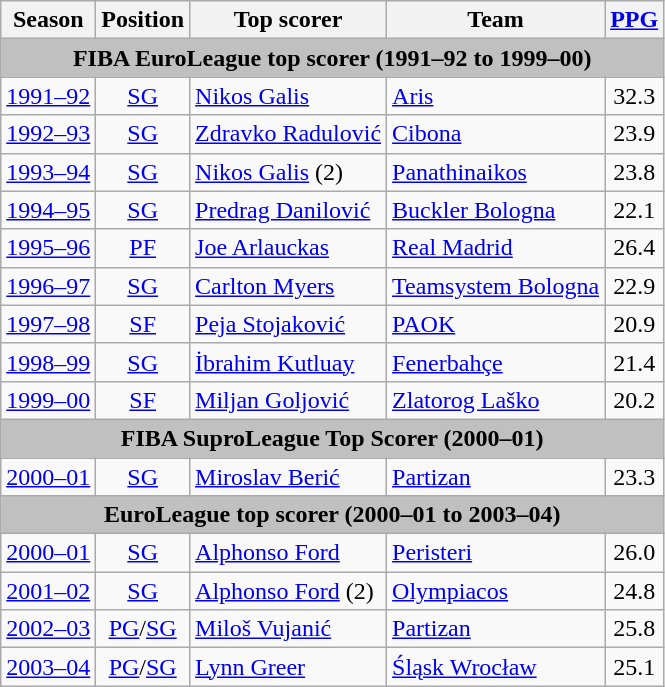<table class="wikitable sortable">
<tr>
<th>Season</th>
<th>Position</th>
<th>Top scorer</th>
<th>Team</th>
<th><a href='#'>PPG</a></th>
</tr>
<tr>
<th colspan="5" style="text-align:center;background-color:silver;">FIBA EuroLeague top scorer (1991–92 to 1999–00)</th>
</tr>
<tr>
<td style="text-align:center;"><a href='#'>1991–92</a></td>
<td style="text-align:center;"><a href='#'>SG</a></td>
<td> <a href='#'>Nikos Galis</a></td>
<td> <a href='#'>Aris</a></td>
<td style="text-align:center;">32.3</td>
</tr>
<tr>
<td style="text-align:center;"><a href='#'>1992–93</a></td>
<td style="text-align:center;"><a href='#'>SG</a></td>
<td> <a href='#'>Zdravko Radulović</a></td>
<td> <a href='#'>Cibona</a></td>
<td style="text-align:center;">23.9</td>
</tr>
<tr>
<td style="text-align:center;"><a href='#'>1993–94</a></td>
<td style="text-align:center;"><a href='#'>SG</a></td>
<td> <a href='#'>Nikos Galis</a> (2)</td>
<td> <a href='#'>Panathinaikos</a></td>
<td style="text-align:center;">23.8</td>
</tr>
<tr>
<td style="text-align:center;"><a href='#'>1994–95</a></td>
<td style="text-align:center;"><a href='#'>SG</a></td>
<td> <a href='#'>Predrag Danilović</a></td>
<td> <a href='#'>Buckler Bologna</a></td>
<td style="text-align:center;">22.1</td>
</tr>
<tr>
<td style="text-align:center;"><a href='#'>1995–96</a></td>
<td style="text-align:center;"><a href='#'>PF</a></td>
<td> <a href='#'>Joe Arlauckas</a></td>
<td> <a href='#'>Real Madrid</a></td>
<td style="text-align:center;">26.4</td>
</tr>
<tr>
<td style="text-align:center;"><a href='#'>1996–97</a></td>
<td style="text-align:center;"><a href='#'>SG</a></td>
<td> <a href='#'>Carlton Myers</a></td>
<td> <a href='#'>Teamsystem Bologna</a></td>
<td style="text-align:center;">22.9</td>
</tr>
<tr>
<td style="text-align:center;"><a href='#'>1997–98</a></td>
<td style="text-align:center;"><a href='#'>SF</a></td>
<td> <a href='#'>Peja Stojaković</a></td>
<td> <a href='#'>PAOK</a></td>
<td style="text-align:center;">20.9</td>
</tr>
<tr>
<td style="text-align:center;"><a href='#'>1998–99</a></td>
<td style="text-align:center;"><a href='#'>SG</a></td>
<td> <a href='#'>İbrahim Kutluay</a></td>
<td> <a href='#'>Fenerbahçe</a></td>
<td style="text-align:center;">21.4</td>
</tr>
<tr>
<td style="text-align:center;"><a href='#'>1999–00</a></td>
<td style="text-align:center;"><a href='#'>SF</a></td>
<td> <a href='#'>Miljan Goljović</a></td>
<td> <a href='#'>Zlatorog Laško</a></td>
<td style="text-align:center;">20.2</td>
</tr>
<tr>
<th colspan="5" style="text-align:center;background-color:silver;">FIBA SuproLeague Top Scorer (2000–01)</th>
</tr>
<tr>
<td style="text-align:center;"><a href='#'>2000–01</a></td>
<td style="text-align:center;"><a href='#'>SG</a></td>
<td> <a href='#'>Miroslav Berić</a></td>
<td> <a href='#'>Partizan</a></td>
<td style="text-align:center;">23.3</td>
</tr>
<tr>
<th colspan="5" style="text-align:center;background-color:silver;">EuroLeague top scorer (2000–01 to 2003–04)</th>
</tr>
<tr>
<td style="text-align:center;"><a href='#'>2000–01</a></td>
<td style="text-align:center;"><a href='#'>SG</a></td>
<td> <a href='#'>Alphonso Ford</a></td>
<td> <a href='#'>Peristeri</a></td>
<td style="text-align:center;">26.0</td>
</tr>
<tr>
<td style="text-align:center;"><a href='#'>2001–02</a></td>
<td style="text-align:center;"><a href='#'>SG</a></td>
<td> <a href='#'>Alphonso Ford</a> (2)</td>
<td> <a href='#'>Olympiacos</a></td>
<td style="text-align:center;">24.8</td>
</tr>
<tr>
<td style="text-align:center;"><a href='#'>2002–03</a></td>
<td style="text-align:center;"><a href='#'>PG</a>/<a href='#'>SG</a></td>
<td> <a href='#'>Miloš Vujanić</a></td>
<td> <a href='#'>Partizan</a></td>
<td style="text-align:center;">25.8</td>
</tr>
<tr>
<td style="text-align:center;"><a href='#'>2003–04</a></td>
<td style="text-align:center;"><a href='#'>PG</a>/<a href='#'>SG</a></td>
<td> <a href='#'>Lynn Greer</a></td>
<td> <a href='#'>Śląsk Wrocław</a></td>
<td style="text-align:center;">25.1</td>
</tr>
</table>
